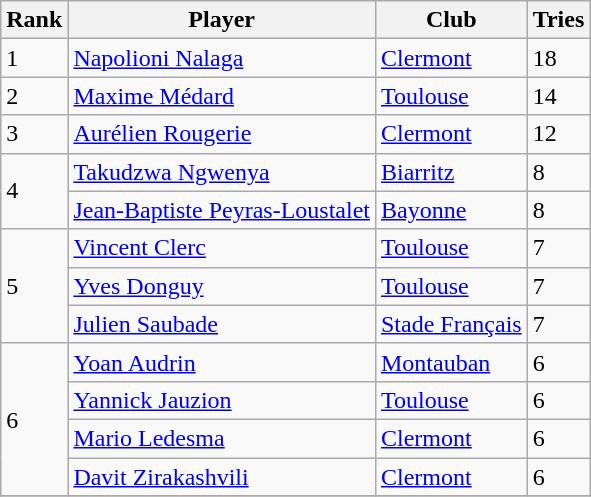<table class="wikitable">
<tr>
<th>Rank</th>
<th>Player</th>
<th>Club</th>
<th>Tries</th>
</tr>
<tr>
<td>1</td>
<td> <a href='#'>Napolioni Nalaga</a></td>
<td><a href='#'>Clermont</a></td>
<td>18</td>
</tr>
<tr>
<td>2</td>
<td> <a href='#'>Maxime Médard</a></td>
<td><a href='#'>Toulouse</a></td>
<td>14</td>
</tr>
<tr>
<td>3</td>
<td> <a href='#'>Aurélien Rougerie</a></td>
<td><a href='#'>Clermont</a></td>
<td>12</td>
</tr>
<tr>
<td rowspan=2>4</td>
<td> <a href='#'>Takudzwa Ngwenya</a></td>
<td><a href='#'>Biarritz</a></td>
<td>8</td>
</tr>
<tr>
<td> <a href='#'>Jean-Baptiste Peyras-Loustalet</a></td>
<td><a href='#'>Bayonne</a></td>
<td>8</td>
</tr>
<tr>
<td rowspan=3>5</td>
<td> <a href='#'>Vincent Clerc</a></td>
<td><a href='#'>Toulouse</a></td>
<td>7</td>
</tr>
<tr>
<td> <a href='#'>Yves Donguy</a></td>
<td><a href='#'>Toulouse</a></td>
<td>7</td>
</tr>
<tr>
<td> <a href='#'>Julien Saubade</a></td>
<td><a href='#'>Stade Français</a></td>
<td>7</td>
</tr>
<tr>
<td rowspan=4>6</td>
<td> <a href='#'>Yoan Audrin</a></td>
<td><a href='#'>Montauban</a></td>
<td>6</td>
</tr>
<tr>
<td> <a href='#'>Yannick Jauzion</a></td>
<td><a href='#'>Toulouse</a></td>
<td>6</td>
</tr>
<tr>
<td> <a href='#'>Mario Ledesma</a></td>
<td><a href='#'>Clermont</a></td>
<td>6</td>
</tr>
<tr>
<td> <a href='#'>Davit Zirakashvili</a></td>
<td><a href='#'>Clermont</a></td>
<td>6</td>
</tr>
<tr>
</tr>
</table>
